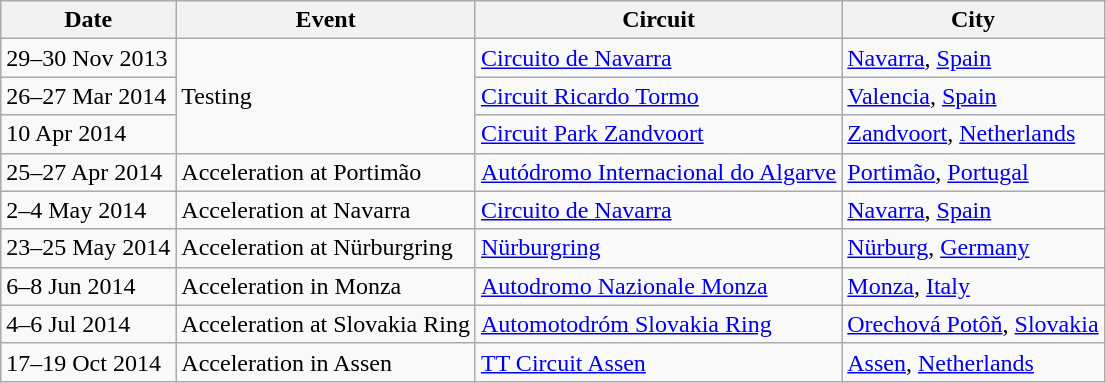<table class="wikitable">
<tr>
<th>Date</th>
<th>Event</th>
<th>Circuit</th>
<th>City</th>
</tr>
<tr>
<td>29–30 Nov 2013</td>
<td rowspan=3>Testing</td>
<td><a href='#'>Circuito de Navarra</a></td>
<td><a href='#'>Navarra</a>, <a href='#'>Spain</a></td>
</tr>
<tr>
<td>26–27 Mar 2014</td>
<td><a href='#'>Circuit Ricardo Tormo</a></td>
<td><a href='#'>Valencia</a>, <a href='#'>Spain</a></td>
</tr>
<tr>
<td>10 Apr 2014</td>
<td><a href='#'>Circuit Park Zandvoort</a></td>
<td><a href='#'>Zandvoort</a>, <a href='#'>Netherlands</a></td>
</tr>
<tr>
<td>25–27 Apr 2014</td>
<td>Acceleration at Portimão</td>
<td><a href='#'>Autódromo Internacional do Algarve</a></td>
<td><a href='#'>Portimão</a>, <a href='#'>Portugal</a></td>
</tr>
<tr>
<td>2–4 May 2014</td>
<td>Acceleration at Navarra</td>
<td><a href='#'>Circuito de Navarra</a></td>
<td><a href='#'>Navarra</a>, <a href='#'>Spain</a></td>
</tr>
<tr>
<td>23–25 May 2014</td>
<td>Acceleration at Nürburgring</td>
<td><a href='#'>Nürburgring</a></td>
<td><a href='#'>Nürburg</a>, <a href='#'>Germany</a></td>
</tr>
<tr>
<td>6–8 Jun 2014</td>
<td>Acceleration in Monza</td>
<td><a href='#'>Autodromo Nazionale Monza</a></td>
<td><a href='#'>Monza</a>, <a href='#'>Italy</a></td>
</tr>
<tr>
<td>4–6 Jul 2014</td>
<td>Acceleration at Slovakia Ring</td>
<td><a href='#'>Automotodróm Slovakia Ring</a></td>
<td><a href='#'>Orechová Potôň</a>, <a href='#'>Slovakia</a></td>
</tr>
<tr>
<td>17–19 Oct 2014</td>
<td>Acceleration in Assen</td>
<td><a href='#'>TT Circuit Assen</a></td>
<td><a href='#'>Assen</a>, <a href='#'>Netherlands</a></td>
</tr>
</table>
